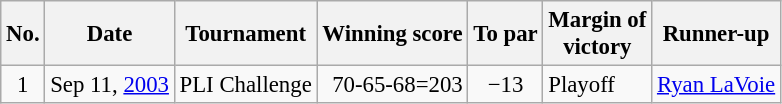<table class="wikitable" style="font-size:95%;">
<tr>
<th>No.</th>
<th>Date</th>
<th>Tournament</th>
<th>Winning score</th>
<th>To par</th>
<th>Margin of<br>victory</th>
<th>Runner-up</th>
</tr>
<tr>
<td align=center>1</td>
<td align=right>Sep 11, <a href='#'>2003</a></td>
<td>PLI Challenge</td>
<td align=right>70-65-68=203</td>
<td align=center>−13</td>
<td>Playoff</td>
<td> <a href='#'>Ryan LaVoie</a></td>
</tr>
</table>
